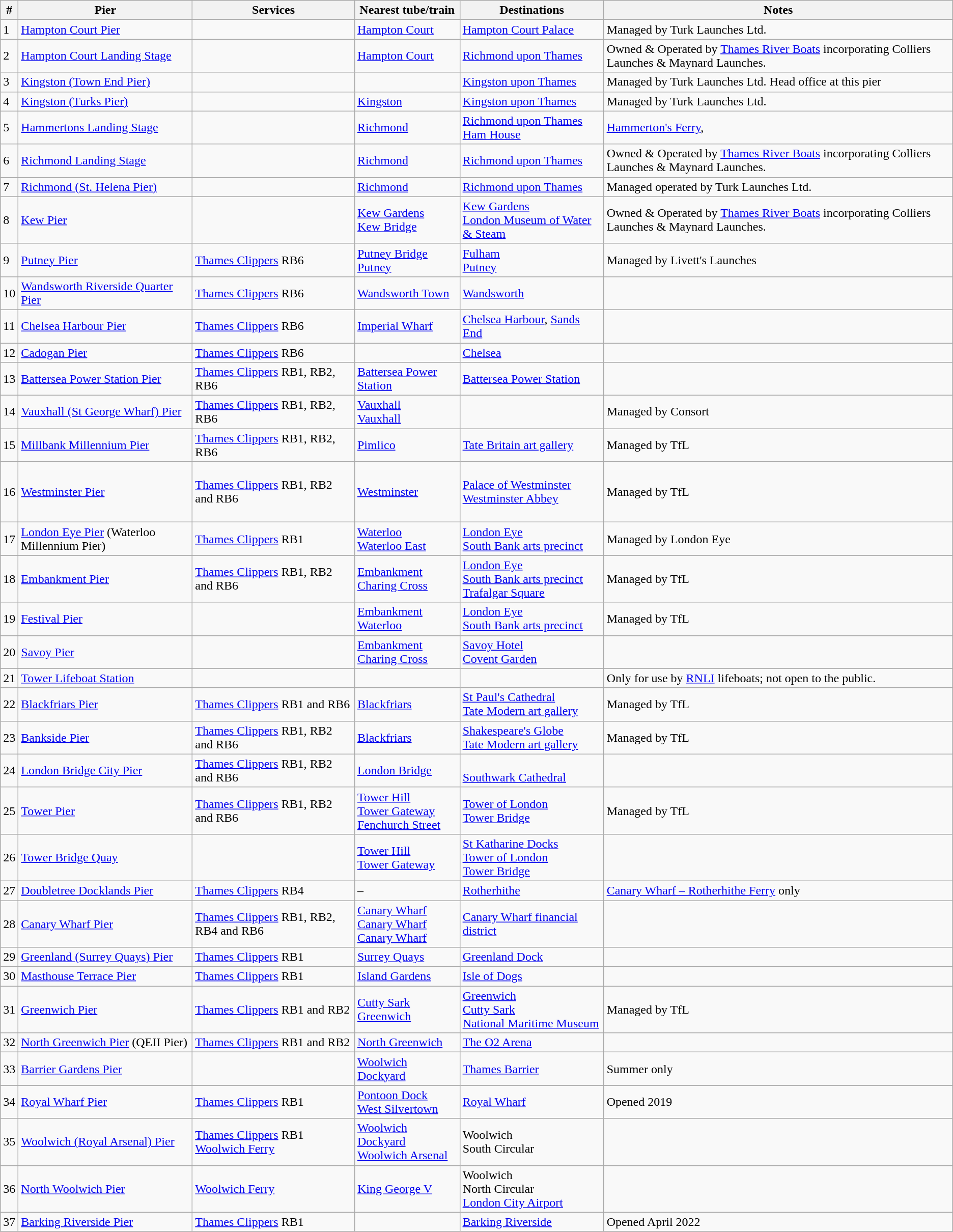<table class="wikitable sortable">
<tr>
<th>#</th>
<th>Pier</th>
<th>Services</th>
<th>Nearest tube/train</th>
<th>Destinations</th>
<th>Notes</th>
</tr>
<tr>
<td>1</td>
<td><a href='#'>Hampton Court Pier</a></td>
<td></td>
<td> <a href='#'>Hampton Court</a></td>
<td><a href='#'>Hampton Court Palace</a></td>
<td>Managed by Turk Launches Ltd.</td>
</tr>
<tr>
<td>2</td>
<td><a href='#'>Hampton Court Landing Stage</a></td>
<td></td>
<td> <a href='#'>Hampton Court</a></td>
<td><a href='#'>Richmond upon Thames</a></td>
<td>Owned & Operated by <a href='#'>Thames River Boats</a> incorporating Colliers Launches & Maynard Launches.</td>
</tr>
<tr>
<td>3</td>
<td><a href='#'>Kingston (Town End Pier)</a></td>
<td></td>
<td></td>
<td><a href='#'>Kingston upon Thames</a></td>
<td>Managed by Turk Launches Ltd. Head office at this pier</td>
</tr>
<tr>
<td>4</td>
<td><a href='#'>Kingston (Turks Pier)</a></td>
<td></td>
<td> <a href='#'>Kingston</a></td>
<td><a href='#'>Kingston upon Thames</a></td>
<td>Managed by Turk Launches Ltd.</td>
</tr>
<tr>
<td>5</td>
<td><a href='#'>Hammertons Landing Stage</a></td>
<td></td>
<td>   <a href='#'>Richmond</a></td>
<td><a href='#'>Richmond upon Thames</a><br><a href='#'>Ham House</a></td>
<td><a href='#'>Hammerton's Ferry</a>,</td>
</tr>
<tr>
<td>6</td>
<td><a href='#'>Richmond Landing Stage</a></td>
<td></td>
<td>   <a href='#'>Richmond</a></td>
<td><a href='#'>Richmond upon Thames</a></td>
<td>Owned & Operated by <a href='#'>Thames River Boats</a> incorporating Colliers Launches & Maynard Launches.</td>
</tr>
<tr>
<td>7</td>
<td><a href='#'>Richmond (St. Helena Pier)</a></td>
<td></td>
<td>   <a href='#'>Richmond</a></td>
<td><a href='#'>Richmond upon Thames</a></td>
<td>Managed operated by Turk Launches Ltd.</td>
</tr>
<tr>
<td>8</td>
<td><a href='#'>Kew Pier</a></td>
<td></td>
<td>  <a href='#'>Kew Gardens</a><br> <a href='#'>Kew Bridge</a></td>
<td><a href='#'>Kew Gardens</a><br><a href='#'>London Museum of Water & Steam</a></td>
<td>Owned & Operated by <a href='#'>Thames River Boats</a> incorporating Colliers Launches & Maynard Launches.</td>
</tr>
<tr>
<td>9</td>
<td><a href='#'>Putney Pier</a></td>
<td><a href='#'>Thames Clippers</a> RB6</td>
<td> <a href='#'>Putney Bridge</a><br> <a href='#'>Putney</a></td>
<td><a href='#'>Fulham</a><br><a href='#'>Putney</a></td>
<td>Managed by Livett's Launches </td>
</tr>
<tr>
<td>10</td>
<td><a href='#'>Wandsworth Riverside Quarter Pier</a></td>
<td><a href='#'>Thames Clippers</a> RB6</td>
<td> <a href='#'>Wandsworth Town</a></td>
<td><a href='#'>Wandsworth</a></td>
<td></td>
</tr>
<tr>
<td>11</td>
<td><a href='#'>Chelsea Harbour Pier</a></td>
<td><a href='#'>Thames Clippers</a> RB6</td>
<td> <a href='#'>Imperial Wharf</a></td>
<td><a href='#'>Chelsea Harbour</a>, <a href='#'>Sands End</a></td>
<td></td>
</tr>
<tr>
<td>12</td>
<td><a href='#'>Cadogan Pier</a></td>
<td><a href='#'>Thames Clippers</a> RB6</td>
<td></td>
<td><a href='#'>Chelsea</a></td>
<td></td>
</tr>
<tr>
<td>13</td>
<td><a href='#'>Battersea Power Station Pier</a></td>
<td><a href='#'>Thames Clippers</a> RB1, RB2, RB6</td>
<td> <a href='#'>Battersea Power Station</a></td>
<td><a href='#'>Battersea Power Station</a></td>
<td></td>
</tr>
<tr>
<td>14</td>
<td><a href='#'>Vauxhall (St George Wharf) Pier</a></td>
<td><a href='#'>Thames Clippers</a> RB1, RB2, RB6</td>
<td> <a href='#'>Vauxhall</a><br> <a href='#'>Vauxhall</a></td>
<td></td>
<td>Managed by Consort</td>
</tr>
<tr>
<td>15</td>
<td><a href='#'>Millbank Millennium Pier</a></td>
<td><a href='#'>Thames Clippers</a> RB1, RB2, RB6</td>
<td> <a href='#'>Pimlico</a></td>
<td><a href='#'>Tate Britain art gallery</a></td>
<td>Managed by TfL</td>
</tr>
<tr>
<td>16</td>
<td><a href='#'>Westminster Pier</a></td>
<td><br><a href='#'>Thames Clippers</a> RB1, RB2 and RB6<br><br></td>
<td> <a href='#'>Westminster</a></td>
<td><a href='#'>Palace of Westminster</a><br><a href='#'>Westminster Abbey</a></td>
<td>Managed by TfL</td>
</tr>
<tr>
<td>17</td>
<td><a href='#'>London Eye Pier</a> (Waterloo Millennium Pier)</td>
<td><a href='#'>Thames Clippers</a> RB1</td>
<td>  <a href='#'>Waterloo</a> <br>  <a href='#'>Waterloo East</a></td>
<td><a href='#'>London Eye</a><br><a href='#'>South Bank arts precinct</a></td>
<td>Managed by London Eye</td>
</tr>
<tr>
<td>18</td>
<td><a href='#'>Embankment Pier</a></td>
<td><a href='#'>Thames Clippers</a> RB1, RB2 and RB6<br></td>
<td> <a href='#'>Embankment</a><br>  <a href='#'>Charing Cross</a></td>
<td><a href='#'>London Eye</a><br><a href='#'>South Bank arts precinct</a><br><a href='#'>Trafalgar Square</a></td>
<td>Managed by TfL</td>
</tr>
<tr>
<td>19</td>
<td><a href='#'>Festival Pier</a></td>
<td></td>
<td> <a href='#'>Embankment</a><br>  <a href='#'>Waterloo</a></td>
<td><a href='#'>London Eye</a><br><a href='#'>South Bank arts precinct</a></td>
<td>Managed by TfL</td>
</tr>
<tr>
<td>20</td>
<td><a href='#'>Savoy Pier</a></td>
<td></td>
<td> <a href='#'>Embankment</a><br> <a href='#'>Charing Cross</a></td>
<td><a href='#'>Savoy Hotel</a><br><a href='#'>Covent Garden</a></td>
<td></td>
</tr>
<tr>
<td>21</td>
<td><a href='#'>Tower Lifeboat Station</a></td>
<td></td>
<td></td>
<td></td>
<td>Only for use by <a href='#'>RNLI</a> lifeboats; not open to the public.</td>
</tr>
<tr>
<td>22</td>
<td><a href='#'>Blackfriars Pier</a></td>
<td><a href='#'>Thames Clippers</a> RB1 and RB6</td>
<td>  <a href='#'>Blackfriars</a></td>
<td><a href='#'>St Paul's Cathedral</a><br><a href='#'>Tate Modern art gallery</a></td>
<td>Managed by TfL</td>
</tr>
<tr>
<td>23</td>
<td><a href='#'>Bankside Pier</a></td>
<td><a href='#'>Thames Clippers</a> RB1, RB2 and RB6<br></td>
<td>  <a href='#'>Blackfriars</a></td>
<td><a href='#'>Shakespeare's Globe</a><br><a href='#'>Tate Modern art gallery</a></td>
<td>Managed by TfL</td>
</tr>
<tr>
<td>24</td>
<td><a href='#'>London Bridge City Pier</a></td>
<td><a href='#'>Thames Clippers</a> RB1, RB2 and RB6</td>
<td>  <a href='#'>London Bridge</a></td>
<td><br><a href='#'>Southwark Cathedral</a></td>
<td></td>
</tr>
<tr>
<td>25</td>
<td><a href='#'>Tower Pier</a></td>
<td><a href='#'>Thames Clippers</a> RB1, RB2 and RB6</td>
<td> <a href='#'>Tower Hill</a><br>  <a href='#'>Tower Gateway</a> <br>  <a href='#'>Fenchurch Street</a></td>
<td><a href='#'>Tower of London</a><br><a href='#'>Tower Bridge</a></td>
<td>Managed by TfL</td>
</tr>
<tr>
<td>26</td>
<td><a href='#'>Tower Bridge Quay</a></td>
<td></td>
<td> <a href='#'>Tower Hill</a> <br>  <a href='#'>Tower Gateway</a></td>
<td><a href='#'>St Katharine Docks</a><br><a href='#'>Tower of London</a><br><a href='#'>Tower Bridge</a></td>
<td></td>
</tr>
<tr>
<td>27</td>
<td><a href='#'>Doubletree Docklands Pier</a></td>
<td><a href='#'>Thames Clippers</a> RB4</td>
<td>–</td>
<td><a href='#'>Rotherhithe</a></td>
<td><a href='#'>Canary Wharf – Rotherhithe Ferry</a> only</td>
</tr>
<tr>
<td>28</td>
<td><a href='#'>Canary Wharf Pier</a></td>
<td><a href='#'>Thames Clippers</a> RB1, RB2, RB4 and RB6</td>
<td> <a href='#'>Canary Wharf</a><br> <a href='#'>Canary Wharf</a> <br> <a href='#'>Canary Wharf</a></td>
<td><a href='#'>Canary Wharf financial district</a></td>
<td></td>
</tr>
<tr>
<td>29</td>
<td><a href='#'>Greenland (Surrey Quays) Pier</a></td>
<td><a href='#'>Thames Clippers</a> RB1</td>
<td> <a href='#'>Surrey Quays</a></td>
<td><a href='#'>Greenland Dock</a></td>
<td></td>
</tr>
<tr>
<td>30</td>
<td><a href='#'>Masthouse Terrace Pier</a></td>
<td><a href='#'>Thames Clippers</a> RB1</td>
<td> <a href='#'>Island Gardens</a></td>
<td><a href='#'>Isle of Dogs</a></td>
<td></td>
</tr>
<tr>
<td>31</td>
<td><a href='#'>Greenwich Pier</a></td>
<td><br><a href='#'>Thames Clippers</a> RB1 and RB2<br><br></td>
<td> <a href='#'>Cutty Sark</a><br>  <a href='#'>Greenwich</a></td>
<td><a href='#'>Greenwich</a> <br><a href='#'>Cutty Sark</a><br><a href='#'>National Maritime Museum</a></td>
<td>Managed by TfL</td>
</tr>
<tr>
<td>32</td>
<td><a href='#'>North Greenwich Pier</a> (QEII Pier)</td>
<td><a href='#'>Thames Clippers</a> RB1 and RB2</td>
<td> <a href='#'>North Greenwich</a></td>
<td><a href='#'>The O2 Arena</a></td>
<td></td>
</tr>
<tr>
<td>33</td>
<td><a href='#'>Barrier Gardens Pier</a></td>
<td></td>
<td> <a href='#'>Woolwich Dockyard</a></td>
<td><a href='#'>Thames Barrier</a></td>
<td>Summer only</td>
</tr>
<tr>
<td>34</td>
<td><a href='#'>Royal Wharf Pier</a></td>
<td><a href='#'>Thames Clippers</a> RB1</td>
<td> <a href='#'>Pontoon Dock</a><br> <a href='#'>West Silvertown</a></td>
<td><a href='#'>Royal Wharf</a></td>
<td>Opened 2019</td>
</tr>
<tr>
<td>35</td>
<td><a href='#'>Woolwich (Royal Arsenal) Pier</a></td>
<td><a href='#'>Thames Clippers</a> RB1<br><a href='#'>Woolwich Ferry</a></td>
<td> <a href='#'>Woolwich Dockyard</a><br>  <a href='#'>Woolwich Arsenal</a></td>
<td>Woolwich<br>South Circular</td>
<td></td>
</tr>
<tr>
<td>36</td>
<td><a href='#'>North Woolwich Pier</a></td>
<td><a href='#'>Woolwich Ferry</a></td>
<td> <a href='#'>King George V</a></td>
<td>Woolwich<br>North Circular<br><a href='#'>London City Airport</a></td>
<td></td>
</tr>
<tr>
<td>37</td>
<td><a href='#'>Barking Riverside Pier</a></td>
<td><a href='#'>Thames Clippers</a> RB1</td>
<td> </td>
<td><a href='#'>Barking Riverside</a></td>
<td>Opened April 2022</td>
</tr>
</table>
